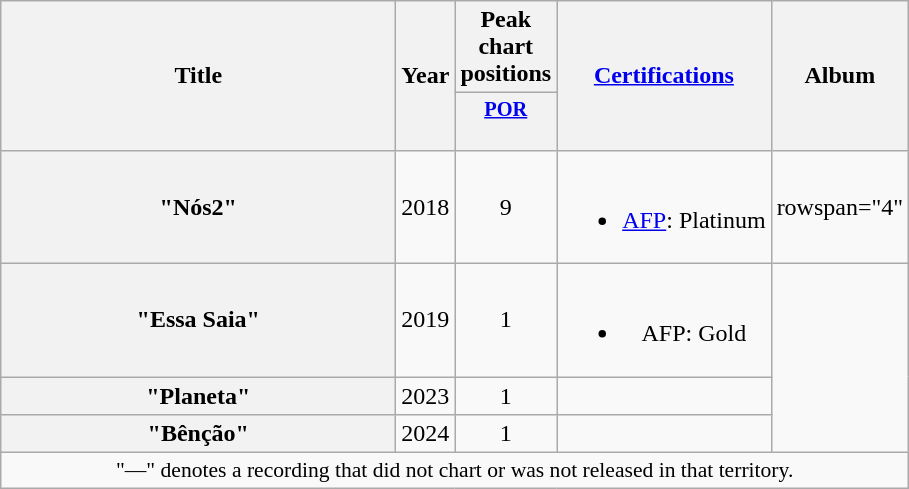<table class="wikitable plainrowheaders" style="text-align:center;" border="1">
<tr>
<th rowspan="2" scope="col" style="width:16em;">Title</th>
<th rowspan="2" scope="col">Year</th>
<th scope="col">Peak chart positions</th>
<th rowspan="2" scope="col"><a href='#'>Certifications</a></th>
<th rowspan="2" scope="col">Album</th>
</tr>
<tr>
<th scope="col" style="width:3em;font-size:85%;"><a href='#'>POR</a><br><br></th>
</tr>
<tr>
<th scope="row">"Nós2"<br></th>
<td>2018</td>
<td>9</td>
<td><br><ul><li><a href='#'>AFP</a>: Platinum</li></ul></td>
<td>rowspan="4" </td>
</tr>
<tr>
<th scope="row">"Essa Saia"<br></th>
<td>2019</td>
<td>1</td>
<td><br><ul><li>AFP: Gold</li></ul></td>
</tr>
<tr>
<th scope="row">"Planeta"<br></th>
<td>2023</td>
<td>1</td>
<td></td>
</tr>
<tr>
<th scope="row">"Bênção"<br></th>
<td>2024</td>
<td>1</td>
<td></td>
</tr>
<tr>
<td colspan="5" style="font-size:90%">"—" denotes a recording that did not chart or was not released in that territory.</td>
</tr>
</table>
